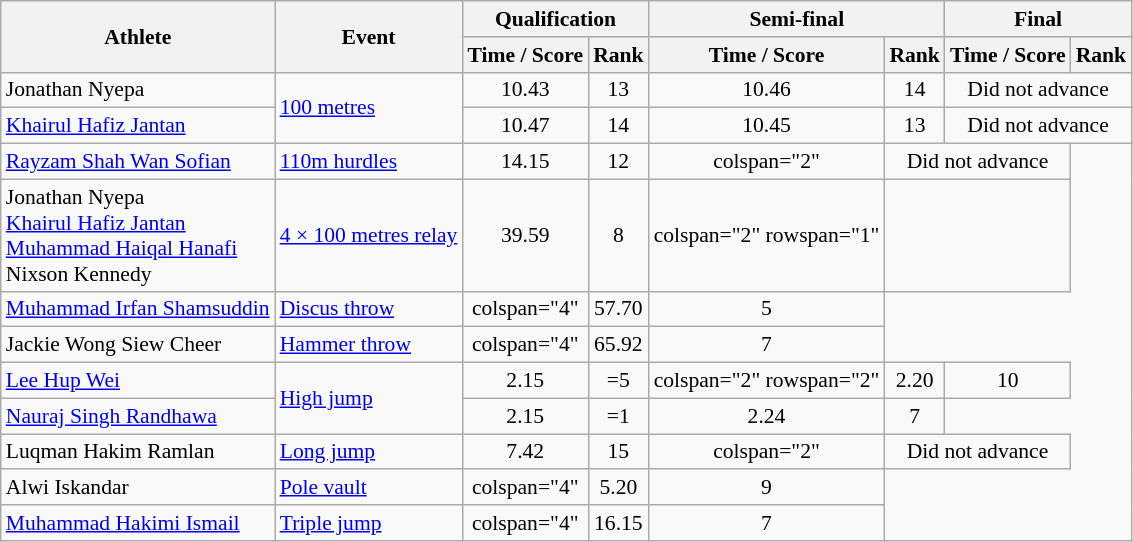<table class="wikitable" style="font-size:90%;text-align:center">
<tr>
<th rowspan="2">Athlete</th>
<th rowspan="2">Event</th>
<th colspan="2">Qualification</th>
<th colspan="2">Semi-final</th>
<th colspan="2">Final</th>
</tr>
<tr>
<th>Time / Score</th>
<th>Rank</th>
<th>Time / Score</th>
<th>Rank</th>
<th>Time / Score</th>
<th>Rank</th>
</tr>
<tr>
<td align="left">Jonathan Nyepa</td>
<td align="left" rowspan="2"><a href='#'>100 metres</a></td>
<td>10.43</td>
<td>13 <strong></strong></td>
<td>10.46</td>
<td>14</td>
<td colspan="2">Did not advance</td>
</tr>
<tr>
<td align="left"><a href='#'>Khairul Hafiz Jantan</a></td>
<td>10.47</td>
<td>14 <strong></strong></td>
<td>10.45</td>
<td>13</td>
<td colspan="2">Did not advance</td>
</tr>
<tr>
<td align="left"><a href='#'>Rayzam Shah Wan Sofian</a></td>
<td align="left"><a href='#'>110m hurdles</a></td>
<td>14.15</td>
<td>12</td>
<td>colspan="2" </td>
<td colspan="2">Did not advance</td>
</tr>
<tr>
<td align="left">Jonathan Nyepa<br><a href='#'>Khairul Hafiz Jantan</a><br><a href='#'>Muhammad Haiqal Hanafi</a><br>Nixson Kennedy</td>
<td align="left"><a href='#'>4 × 100 metres relay</a></td>
<td>39.59</td>
<td>8 <strong></strong></td>
<td>colspan="2" rowspan="1" </td>
<td colspan="2" rowspan="1"><strong></strong></td>
</tr>
<tr>
<td align="left"><a href='#'>Muhammad Irfan Shamsuddin</a></td>
<td align="left"><a href='#'>Discus throw</a></td>
<td>colspan="4" </td>
<td>57.70</td>
<td>5</td>
</tr>
<tr>
<td align="left">Jackie Wong Siew Cheer</td>
<td align="left"><a href='#'>Hammer throw</a></td>
<td>colspan="4" </td>
<td>65.92</td>
<td>7</td>
</tr>
<tr>
<td align="left"><a href='#'>Lee Hup Wei</a></td>
<td align="left" rowspan="2"><a href='#'>High jump</a></td>
<td>2.15</td>
<td>=5 <strong></strong></td>
<td>colspan="2" rowspan="2" </td>
<td>2.20</td>
<td>10</td>
</tr>
<tr>
<td align="left"><a href='#'>Nauraj Singh Randhawa</a></td>
<td>2.15</td>
<td>=1 <strong></strong></td>
<td>2.24</td>
<td>7</td>
</tr>
<tr>
<td align="left">Luqman Hakim Ramlan</td>
<td align="left"><a href='#'>Long jump</a></td>
<td>7.42</td>
<td>15</td>
<td>colspan="2" </td>
<td colspan="2">Did not advance</td>
</tr>
<tr>
<td align="left">Alwi Iskandar</td>
<td align="left"><a href='#'>Pole vault</a></td>
<td>colspan="4" </td>
<td>5.20</td>
<td>9</td>
</tr>
<tr>
<td align="left"><a href='#'>Muhammad Hakimi Ismail</a></td>
<td align="left"><a href='#'>Triple jump</a></td>
<td>colspan="4" </td>
<td>16.15</td>
<td>7</td>
</tr>
</table>
